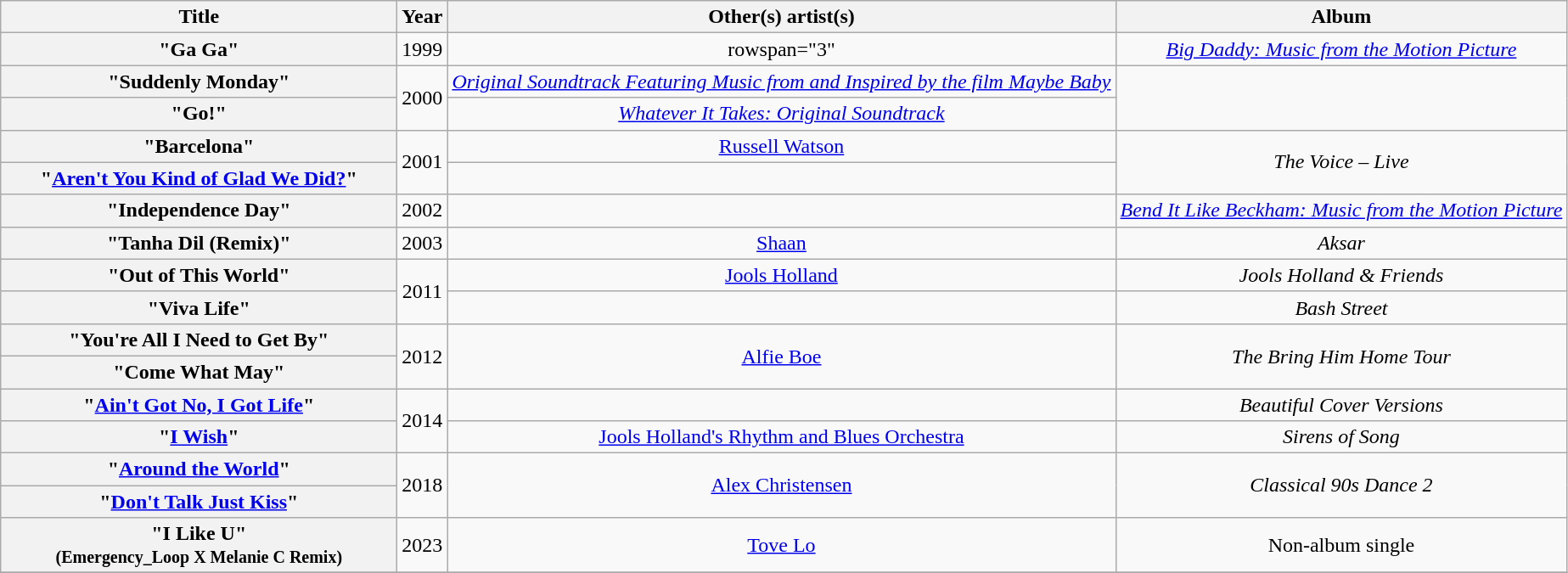<table class="wikitable plainrowheaders" style="text-align:center;" border="1">
<tr>
<th scope="col" style="width:19em;">Title</th>
<th scope="col" style="width:1em;">Year</th>
<th scope="col">Other(s) artist(s)</th>
<th scope="col">Album</th>
</tr>
<tr>
<th scope="row">"Ga Ga"</th>
<td>1999</td>
<td>rowspan="3" </td>
<td><em><a href='#'>Big Daddy: Music from the Motion Picture</a></em></td>
</tr>
<tr>
<th scope="row">"Suddenly Monday"</th>
<td rowspan="2">2000</td>
<td><em><a href='#'>Original Soundtrack Featuring Music from and Inspired by the film Maybe Baby</a></em></td>
</tr>
<tr>
<th scope="row">"Go!"</th>
<td><em><a href='#'>Whatever It Takes: Original Soundtrack</a></em></td>
</tr>
<tr>
<th scope="row">"Barcelona"</th>
<td rowspan="2">2001</td>
<td><a href='#'>Russell Watson</a></td>
<td rowspan="2"><em>The Voice – Live</em></td>
</tr>
<tr>
<th scope="row">"<a href='#'>Aren't You Kind of Glad We Did?</a>"</th>
<td></td>
</tr>
<tr>
<th scope="row">"Independence Day"</th>
<td>2002</td>
<td></td>
<td><em><a href='#'>Bend It Like Beckham: Music from the Motion Picture</a></em></td>
</tr>
<tr>
<th scope="row">"Tanha Dil (Remix)"</th>
<td>2003</td>
<td><a href='#'>Shaan</a></td>
<td><em>Aksar</em></td>
</tr>
<tr>
<th scope="row">"Out of This World"</th>
<td rowspan="2">2011</td>
<td><a href='#'>Jools Holland</a></td>
<td><em>Jools Holland & Friends</em></td>
</tr>
<tr>
<th scope="row">"Viva Life"</th>
<td></td>
<td><em>Bash Street</em></td>
</tr>
<tr>
<th scope="row">"You're All I Need to Get By"</th>
<td rowspan="2">2012</td>
<td rowspan="2"><a href='#'>Alfie Boe</a></td>
<td rowspan="2"><em>The Bring Him Home Tour</em></td>
</tr>
<tr>
<th scope="row">"Come What May"</th>
</tr>
<tr>
<th scope="row">"<a href='#'>Ain't Got No, I Got Life</a>"</th>
<td rowspan="2">2014</td>
<td></td>
<td><em>Beautiful Cover Versions</em></td>
</tr>
<tr>
<th scope="row">"<a href='#'>I Wish</a>"</th>
<td><a href='#'>Jools Holland's Rhythm and Blues Orchestra</a></td>
<td><em>Sirens of Song</em></td>
</tr>
<tr>
<th scope="row">"<a href='#'>Around the World</a>"</th>
<td rowspan="2">2018</td>
<td rowspan="2"><a href='#'>Alex Christensen</a></td>
<td rowspan="2"><em>Classical 90s Dance 2</em></td>
</tr>
<tr>
<th scope="row">"<a href='#'>Don't Talk Just Kiss</a>"</th>
</tr>
<tr>
<th scope="row">"I Like U" <br><small>(Emergency_Loop X Melanie C Remix)</small></th>
<td>2023</td>
<td><a href='#'>Tove Lo</a></td>
<td>Non-album single</td>
</tr>
<tr>
</tr>
</table>
